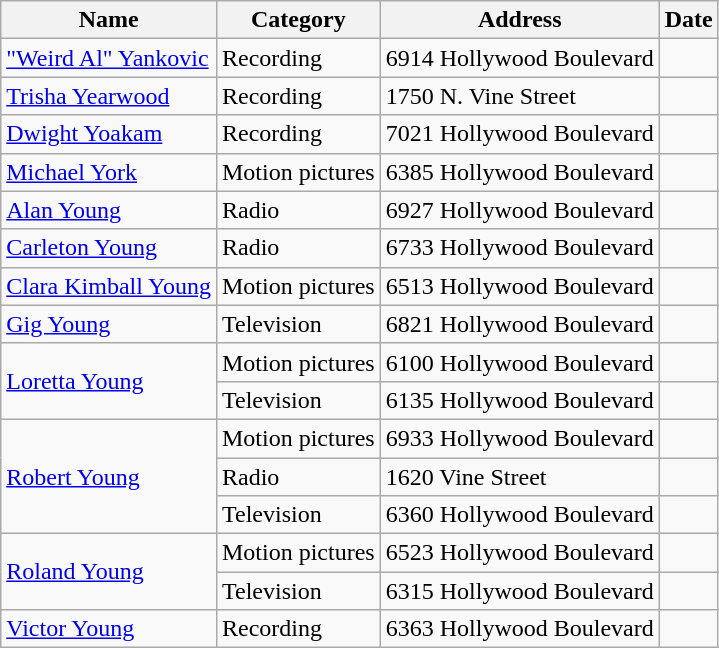<table class="wikitable sortable" style="font-size: 100%;">
<tr>
<th>Name</th>
<th>Category</th>
<th>Address</th>
<th>Date</th>
</tr>
<tr>
<td><a href='#'>"Weird Al" Yankovic</a></td>
<td>Recording</td>
<td>6914 Hollywood Boulevard</td>
<td></td>
</tr>
<tr>
<td><a href='#'>Trisha Yearwood</a></td>
<td>Recording</td>
<td>1750 N. Vine Street</td>
<td></td>
</tr>
<tr>
<td><a href='#'>Dwight Yoakam</a></td>
<td>Recording</td>
<td>7021 Hollywood Boulevard</td>
<td></td>
</tr>
<tr>
<td><a href='#'>Michael York</a></td>
<td>Motion pictures</td>
<td>6385 Hollywood Boulevard</td>
<td></td>
</tr>
<tr>
<td><a href='#'>Alan Young</a></td>
<td>Radio</td>
<td>6927 Hollywood Boulevard</td>
<td></td>
</tr>
<tr>
<td><a href='#'>Carleton Young</a></td>
<td>Radio</td>
<td>6733 Hollywood Boulevard</td>
<td></td>
</tr>
<tr>
<td><a href='#'>Clara Kimball Young</a></td>
<td>Motion pictures</td>
<td>6513 Hollywood Boulevard</td>
<td></td>
</tr>
<tr>
<td><a href='#'>Gig Young</a></td>
<td>Television</td>
<td>6821 Hollywood Boulevard</td>
<td></td>
</tr>
<tr>
<td rowspan="2"><a href='#'>Loretta Young</a></td>
<td>Motion pictures</td>
<td>6100 Hollywood Boulevard</td>
<td></td>
</tr>
<tr>
<td>Television</td>
<td>6135 Hollywood Boulevard</td>
<td></td>
</tr>
<tr>
<td rowspan="3"><a href='#'>Robert Young</a></td>
<td>Motion pictures</td>
<td>6933 Hollywood Boulevard</td>
<td></td>
</tr>
<tr>
<td>Radio</td>
<td>1620 Vine Street</td>
<td></td>
</tr>
<tr>
<td>Television</td>
<td>6360 Hollywood Boulevard</td>
<td></td>
</tr>
<tr>
<td rowspan="2"><a href='#'>Roland Young</a></td>
<td>Motion pictures</td>
<td>6523 Hollywood Boulevard</td>
<td></td>
</tr>
<tr>
<td>Television</td>
<td>6315 Hollywood Boulevard</td>
<td></td>
</tr>
<tr>
<td><a href='#'>Victor Young</a></td>
<td>Recording</td>
<td>6363 Hollywood Boulevard</td>
<td></td>
</tr>
</table>
